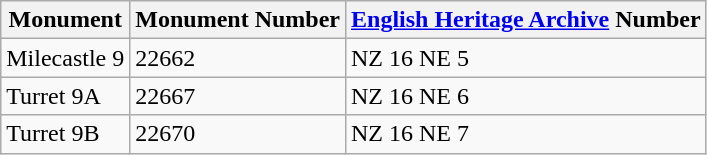<table class="wikitable">
<tr>
<th>Monument</th>
<th>Monument Number</th>
<th><a href='#'>English Heritage Archive</a> Number</th>
</tr>
<tr>
<td>Milecastle 9</td>
<td>22662</td>
<td>NZ 16 NE 5</td>
</tr>
<tr>
<td>Turret 9A</td>
<td>22667</td>
<td>NZ 16 NE 6</td>
</tr>
<tr>
<td>Turret 9B</td>
<td>22670</td>
<td>NZ 16 NE 7</td>
</tr>
</table>
